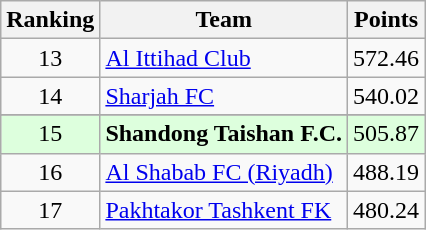<table class="wikitable" style="text-align: center;">
<tr>
<th>Ranking</th>
<th>Team</th>
<th>Points</th>
</tr>
<tr>
<td>13</td>
<td align=left> <a href='#'>Al Ittihad Club</a></td>
<td>572.46</td>
</tr>
<tr>
<td>14</td>
<td align=left> <a href='#'>Sharjah FC</a></td>
<td>540.02</td>
</tr>
<tr>
</tr>
<tr bgcolor="#ddffdd">
<td>15</td>
<td align=left> <strong>Shandong Taishan F.C.</strong></td>
<td>505.87</td>
</tr>
<tr>
<td>16</td>
<td align=left> <a href='#'>Al Shabab FC (Riyadh)</a></td>
<td>488.19</td>
</tr>
<tr>
<td>17</td>
<td align=left> <a href='#'>Pakhtakor Tashkent FK</a></td>
<td>480.24</td>
</tr>
</table>
